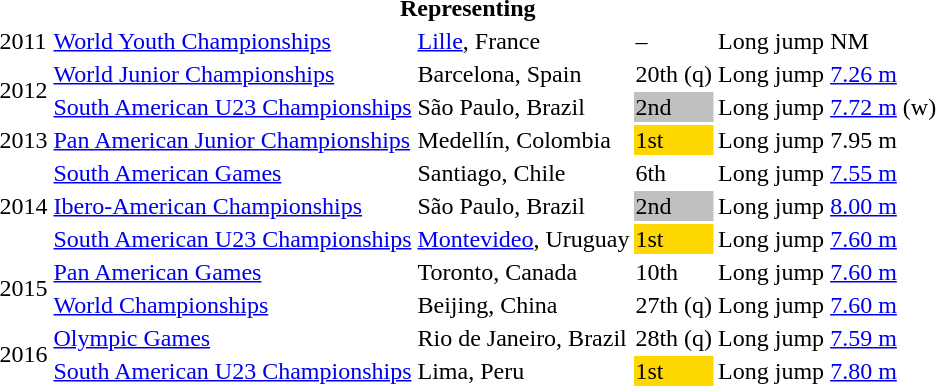<table>
<tr>
<th colspan="6">Representing </th>
</tr>
<tr>
<td>2011</td>
<td><a href='#'>World Youth Championships</a></td>
<td><a href='#'>Lille</a>, France</td>
<td>–</td>
<td>Long jump</td>
<td>NM</td>
</tr>
<tr>
<td rowspan=2>2012</td>
<td><a href='#'>World Junior Championships</a></td>
<td>Barcelona, Spain</td>
<td>20th (q)</td>
<td>Long jump</td>
<td><a href='#'>7.26 m</a></td>
</tr>
<tr>
<td><a href='#'>South American U23 Championships</a></td>
<td>São Paulo, Brazil</td>
<td bgcolor=silver>2nd</td>
<td>Long jump</td>
<td><a href='#'>7.72 m</a> (w)</td>
</tr>
<tr>
<td>2013</td>
<td><a href='#'>Pan American Junior Championships</a></td>
<td>Medellín, Colombia</td>
<td bgcolor=gold>1st</td>
<td>Long jump</td>
<td>7.95 m</td>
</tr>
<tr>
<td rowspan=3>2014</td>
<td><a href='#'>South American Games</a></td>
<td>Santiago, Chile</td>
<td>6th</td>
<td>Long jump</td>
<td><a href='#'>7.55 m</a></td>
</tr>
<tr>
<td><a href='#'>Ibero-American Championships</a></td>
<td>São Paulo, Brazil</td>
<td bgcolor=silver>2nd</td>
<td>Long jump</td>
<td><a href='#'>8.00 m</a></td>
</tr>
<tr>
<td><a href='#'>South American U23 Championships</a></td>
<td><a href='#'>Montevideo</a>, Uruguay</td>
<td bgcolor=gold>1st</td>
<td>Long jump</td>
<td><a href='#'>7.60 m</a></td>
</tr>
<tr>
<td rowspan=2>2015</td>
<td><a href='#'>Pan American Games</a></td>
<td>Toronto, Canada</td>
<td>10th</td>
<td>Long jump</td>
<td><a href='#'>7.60 m</a></td>
</tr>
<tr>
<td><a href='#'>World Championships</a></td>
<td>Beijing, China</td>
<td>27th (q)</td>
<td>Long jump</td>
<td><a href='#'>7.60 m</a></td>
</tr>
<tr>
<td rowspan=2>2016</td>
<td><a href='#'>Olympic Games</a></td>
<td>Rio de Janeiro, Brazil</td>
<td>28th (q)</td>
<td>Long jump</td>
<td><a href='#'>7.59 m</a></td>
</tr>
<tr>
<td><a href='#'>South American U23 Championships</a></td>
<td>Lima, Peru</td>
<td bgcolor=gold>1st</td>
<td>Long jump</td>
<td><a href='#'>7.80 m</a></td>
</tr>
</table>
